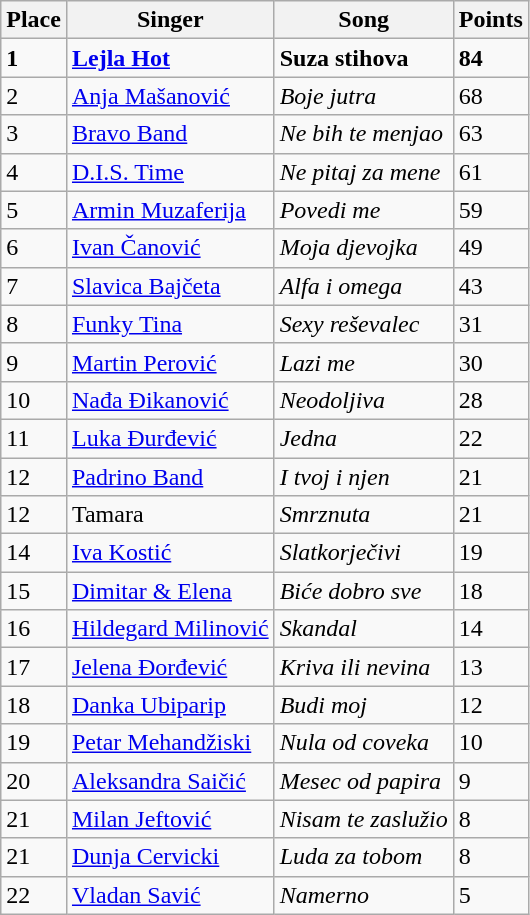<table class=wikitable>
<tr>
<th>Place</th>
<th>Singer</th>
<th>Song</th>
<th>Points</th>
</tr>
<tr>
<td><strong>1</strong></td>
<td> <strong><a href='#'>Lejla Hot</a></strong></td>
<td><strong>Suza stihova</strong></td>
<td><strong>84</strong></td>
</tr>
<tr>
<td>2</td>
<td> <a href='#'>Anja Mašanović</a></td>
<td><em>Boje jutra</em></td>
<td>68</td>
</tr>
<tr>
<td>3</td>
<td> <a href='#'>Bravo Band</a></td>
<td><em>Ne bih te menjao</em></td>
<td>63</td>
</tr>
<tr>
<td>4</td>
<td> <a href='#'>D.I.S. Time</a></td>
<td><em>Ne pitaj za mene</em></td>
<td>61</td>
</tr>
<tr>
<td>5</td>
<td> <a href='#'>Armin Muzaferija</a></td>
<td><em>Povedi me</em></td>
<td>59</td>
</tr>
<tr>
<td>6</td>
<td> <a href='#'>Ivan Čanović</a></td>
<td><em>Moja djevojka</em></td>
<td>49</td>
</tr>
<tr>
<td>7</td>
<td> <a href='#'>Slavica Bajčeta</a></td>
<td><em>Alfa i omega</em></td>
<td>43</td>
</tr>
<tr>
<td>8</td>
<td> <a href='#'>Funky Tina</a></td>
<td><em>Sexy reševalec</em></td>
<td>31</td>
</tr>
<tr>
<td>9</td>
<td> <a href='#'>Martin Perović</a></td>
<td><em>Lazi me</em></td>
<td>30</td>
</tr>
<tr>
<td>10</td>
<td> <a href='#'>Nađa Đikanović</a></td>
<td><em>Neodoljiva</em></td>
<td>28</td>
</tr>
<tr>
<td>11</td>
<td> <a href='#'>Luka Đurđević</a></td>
<td><em>Jedna</em></td>
<td>22</td>
</tr>
<tr>
<td>12</td>
<td> <a href='#'>Padrino Band</a></td>
<td><em>I tvoj i njen</em></td>
<td>21</td>
</tr>
<tr>
<td>12</td>
<td> Tamara</td>
<td><em>Smrznuta</em></td>
<td>21</td>
</tr>
<tr>
<td>14</td>
<td> <a href='#'>Iva Kostić</a></td>
<td><em>Slatkorječivi</em></td>
<td>19</td>
</tr>
<tr>
<td>15</td>
<td> <a href='#'>Dimitar & Elena</a></td>
<td><em>Biće dobro sve</em></td>
<td>18</td>
</tr>
<tr>
<td>16</td>
<td> <a href='#'>Hildegard Milinović</a></td>
<td><em>Skandal</em></td>
<td>14</td>
</tr>
<tr>
<td>17</td>
<td> <a href='#'>Jelena Đorđević</a></td>
<td><em>Kriva ili nevina</em></td>
<td>13</td>
</tr>
<tr>
<td>18</td>
<td> <a href='#'>Danka Ubiparip</a></td>
<td><em>Budi moj</em></td>
<td>12</td>
</tr>
<tr>
<td>19</td>
<td> <a href='#'>Petar Mehandžiski</a></td>
<td><em>Nula od coveka</em></td>
<td>10</td>
</tr>
<tr>
<td>20</td>
<td> <a href='#'>Aleksandra Saičić</a></td>
<td><em>Mesec od papira</em></td>
<td>9</td>
</tr>
<tr>
<td>21</td>
<td> <a href='#'>Milan Jeftović</a></td>
<td><em>Nisam te zaslužio</em></td>
<td>8</td>
</tr>
<tr>
<td>21</td>
<td> <a href='#'>Dunja Cervicki</a></td>
<td><em>Luda za tobom</em></td>
<td>8</td>
</tr>
<tr>
<td>22</td>
<td> <a href='#'>Vladan Savić</a></td>
<td><em>Namerno</em></td>
<td>5</td>
</tr>
</table>
